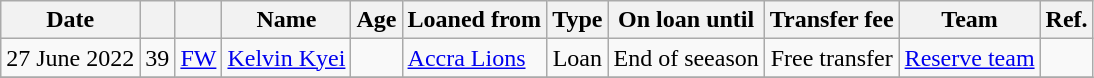<table class="wikitable sortable" style="text-align:center; font-size:100%; ">
<tr>
<th>Date</th>
<th></th>
<th></th>
<th>Name</th>
<th>Age</th>
<th>Loaned from</th>
<th>Type</th>
<th>On loan until</th>
<th>Transfer fee</th>
<th>Team</th>
<th>Ref.</th>
</tr>
<tr>
<td>27 June 2022</td>
<td>39</td>
<td><a href='#'>FW</a></td>
<td style="text-align:left"> <a href='#'>Kelvin Kyei</a></td>
<td></td>
<td style="text-align:left"> <a href='#'>Accra Lions</a></td>
<td>Loan</td>
<td>End of seeason</td>
<td>Free transfer</td>
<td><a href='#'>Reserve team</a></td>
<td></td>
</tr>
<tr>
</tr>
</table>
